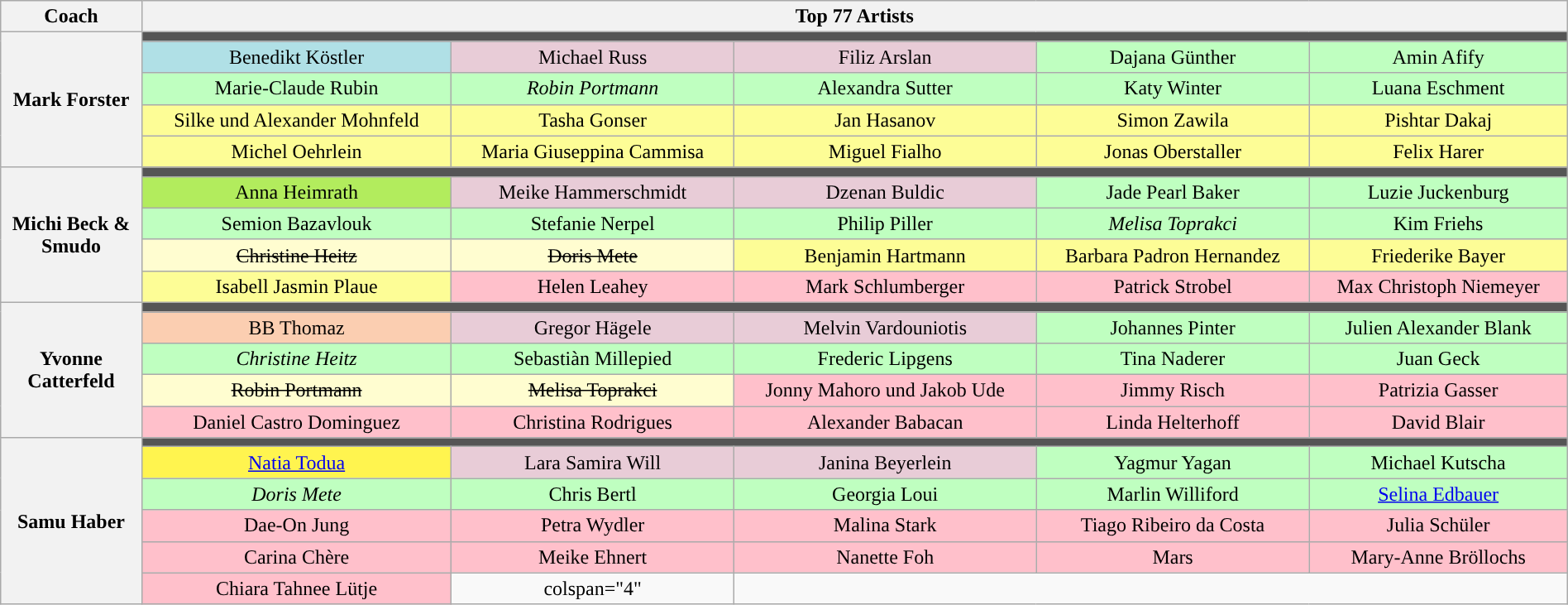<table class="wikitable" style="text-align:center; width:100%;">
<tr>
<th scope="col" style="width:09%;">Coach</th>
<th scope="col" colspan="5">Top 77 Artists</th>
</tr>
<tr>
<th scope="row" rowspan="5">Mark Forster</th>
<td colspan=5 style="background:#555555;"></td>
</tr>
<tr>
<td style="background:#B0E0E6;">Benedikt Köstler</td>
<td style="background:#E8CCD7;">Michael Russ</td>
<td style="background:#E8CCD7;">Filiz Arslan</td>
<td style="background:#BFFFC0;">Dajana Günther</td>
<td style="background:#BFFFC0;">Amin Afify</td>
</tr>
<tr>
<td style="background:#BFFFC0;">Marie-Claude Rubin</td>
<td style="background:#BFFFC0;"><em>Robin Portmann</em></td>
<td style="background:#BFFFC0;">Alexandra Sutter</td>
<td style="background:#BFFFC0;">Katy Winter</td>
<td style="background:#BFFFC0;">Luana Eschment</td>
</tr>
<tr>
<td style="background:#FDFD96">Silke und Alexander Mohnfeld</td>
<td style="background:#FDFD96">Tasha Gonser</td>
<td style="background:#FDFD96">Jan Hasanov</td>
<td style="background:#FDFD96">Simon Zawila</td>
<td style="background:#FDFD96">Pishtar Dakaj</td>
</tr>
<tr>
<td style="background:#FDFD96">Michel Oehrlein</td>
<td style="background:#FDFD96">Maria Giuseppina Cammisa</td>
<td style="background:#FDFD96">Miguel Fialho</td>
<td style="background:#FDFD96">Jonas Oberstaller</td>
<td style="background:#FDFD96">Felix Harer</td>
</tr>
<tr>
<th scope="row" rowspan="5">Michi Beck & Smudo</th>
<td colspan=5 style="background:#555555;"></td>
</tr>
<tr>
<td style="background:#B2EC5D;">Anna Heimrath</td>
<td style="background:#E8CCD7;">Meike Hammerschmidt</td>
<td style="background:#E8CCD7;">Dzenan Buldic</td>
<td style="background:#BFFFC0;">Jade Pearl Baker</td>
<td style="background:#BFFFC0;">Luzie Juckenburg</td>
</tr>
<tr>
<td style="background:#BFFFC0;">Semion Bazavlouk</td>
<td style="background:#BFFFC0;">Stefanie Nerpel</td>
<td style="background:#BFFFC0;">Philip Piller</td>
<td style="background:#BFFFC0;"><em>Melisa Toprakci</em></td>
<td style="background:#BFFFC0;">Kim Friehs</td>
</tr>
<tr>
<td style="background:#FFFDD0;"><s>Christine Heitz</s></td>
<td style="background:#FFFDD0;"><s>Doris Mete</s></td>
<td style="background:#FDFD96">Benjamin Hartmann</td>
<td style="background:#FDFD96">Barbara Padron Hernandez</td>
<td style="background:#FDFD96">Friederike Bayer</td>
</tr>
<tr>
<td style="background:#FDFD96">Isabell Jasmin Plaue</td>
<td style="background:pink">Helen Leahey</td>
<td style="background:pink">Mark Schlumberger</td>
<td style="background:pink">Patrick Strobel</td>
<td style="background:pink">Max Christoph Niemeyer</td>
</tr>
<tr>
<th scope="row" rowspan="5">Yvonne Catterfeld</th>
<td colspan=5 style="background:#555555;"></td>
</tr>
<tr>
<td style="background:#FBCEB1;">BB Thomaz</td>
<td style="background:#E8CCD7;">Gregor Hägele</td>
<td style="background:#E8CCD7;">Melvin Vardouniotis</td>
<td style="background:#BFFFC0;">Johannes Pinter</td>
<td style="background:#BFFFC0;">Julien Alexander Blank</td>
</tr>
<tr>
<td style="background:#BFFFC0;"><em>Christine Heitz</em></td>
<td style="background:#BFFFC0;">Sebastiàn Millepied</td>
<td style="background:#BFFFC0;">Frederic Lipgens</td>
<td style="background:#BFFFC0;">Tina Naderer</td>
<td style="background:#BFFFC0;">Juan Geck</td>
</tr>
<tr>
<td style="background:#FFFDD0;"><s>Robin Portmann</s></td>
<td style="background:#FFFDD0;"><s>Melisa Toprakci</s></td>
<td style="background:pink">Jonny Mahoro und Jakob Ude</td>
<td style="background:pink">Jimmy Risch</td>
<td style="background:pink">Patrizia Gasser</td>
</tr>
<tr>
<td style="background:pink">Daniel Castro Dominguez</td>
<td style="background:pink">Christina Rodrigues</td>
<td style="background:pink">Alexander Babacan</td>
<td style="background:pink">Linda Helterhoff</td>
<td style="background:pink">David Blair</td>
</tr>
<tr>
<th scope="row" rowspan="6">Samu Haber</th>
<td colspan=5 style="background:#555555;"></td>
</tr>
<tr>
<td style="background:#FFF44F;"><a href='#'>Natia Todua</a></td>
<td style="background:#E8CCD7;">Lara Samira Will</td>
<td style="background:#E8CCD7;">Janina Beyerlein</td>
<td style="background:#BFFFC0;">Yagmur Yagan</td>
<td style="background:#BFFFC0;">Michael Kutscha</td>
</tr>
<tr>
<td style="background:#BFFFC0;"><em>Doris Mete</em></td>
<td style="background:#BFFFC0;">Chris Bertl</td>
<td style="background:#BFFFC0;">Georgia Loui</td>
<td style="background:#BFFFC0;">Marlin Williford</td>
<td style="background:#BFFFC0;"><a href='#'>Selina Edbauer</a></td>
</tr>
<tr>
<td style="background:pink">Dae-On Jung</td>
<td style="background:pink">Petra Wydler</td>
<td style="background:pink">Malina Stark</td>
<td style="background:pink">Tiago Ribeiro da Costa</td>
<td style="background:pink">Julia Schüler</td>
</tr>
<tr>
<td style="background:pink">Carina Chère</td>
<td style="background:pink">Meike Ehnert</td>
<td style="background:pink">Nanette Foh</td>
<td style="background:pink">Mars</td>
<td style="background:pink">Mary-Anne Bröllochs</td>
</tr>
<tr>
<td style="background:pink">Chiara Tahnee Lütje</td>
<td>colspan="4" </td>
</tr>
</table>
